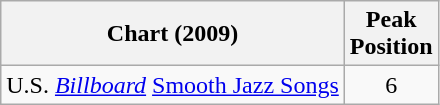<table class="wikitable">
<tr>
<th align="left">Chart (2009)</th>
<th style="text-align:center;">Peak<br> Position</th>
</tr>
<tr>
<td align="left">U.S. <em><a href='#'>Billboard</a></em> <a href='#'>Smooth Jazz Songs</a></td>
<td style="text-align:center;">6</td>
</tr>
</table>
